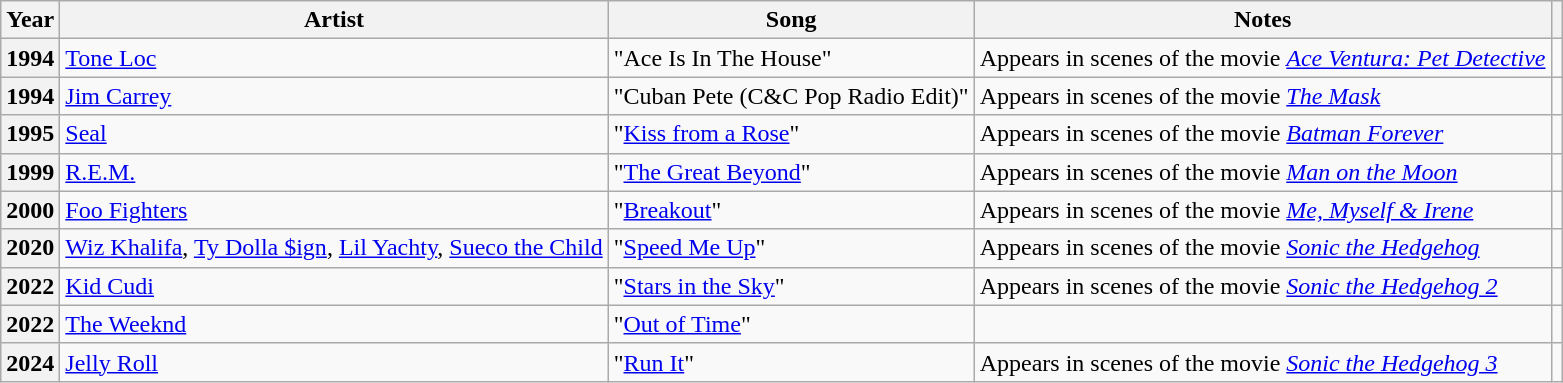<table class="wikitable plainrowheaders">
<tr>
<th scope="col">Year</th>
<th scope="col">Artist</th>
<th scope="col">Song</th>
<th scope="col" class="unsortable">Notes</th>
<th scope="col"></th>
</tr>
<tr>
<th scope="row">1994</th>
<td><a href='#'>Tone Loc</a></td>
<td>"Ace Is In The House"</td>
<td>Appears in scenes of the movie <em><a href='#'>Ace Ventura: Pet Detective</a></em></td>
<td style="text-align:center;"></td>
</tr>
<tr>
<th scope="row">1994</th>
<td><a href='#'>Jim Carrey</a></td>
<td>"Cuban Pete (C&C Pop Radio Edit)"</td>
<td>Appears in scenes of the movie <em><a href='#'>The Mask</a></em></td>
<td></td>
</tr>
<tr>
<th scope="row">1995</th>
<td><a href='#'>Seal</a></td>
<td>"<a href='#'>Kiss from a Rose</a>"</td>
<td>Appears in scenes of the movie <em><a href='#'>Batman Forever</a></em></td>
<td style="text-align:center;"></td>
</tr>
<tr>
<th scope="row">1999</th>
<td><a href='#'>R.E.M.</a></td>
<td>"<a href='#'>The Great Beyond</a>"</td>
<td>Appears in scenes of the movie <em><a href='#'>Man on the Moon</a></em></td>
<td></td>
</tr>
<tr>
<th scope="row">2000</th>
<td><a href='#'>Foo Fighters</a></td>
<td>"<a href='#'>Breakout</a>"</td>
<td>Appears in scenes of the movie <em><a href='#'>Me, Myself & Irene</a></em></td>
<td></td>
</tr>
<tr>
<th scope="row">2020</th>
<td><a href='#'>Wiz Khalifa</a>, <a href='#'>Ty Dolla $ign</a>, <a href='#'>Lil Yachty</a>, <a href='#'>Sueco the Child</a></td>
<td>"<a href='#'>Speed Me Up</a>"</td>
<td>Appears in scenes of the movie <em><a href='#'>Sonic the Hedgehog</a></em></td>
<td></td>
</tr>
<tr>
<th scope="row">2022</th>
<td><a href='#'>Kid Cudi</a></td>
<td>"<a href='#'>Stars in the Sky</a>"</td>
<td>Appears in scenes of the movie <em><a href='#'>Sonic the Hedgehog 2</a></em></td>
<td></td>
</tr>
<tr>
<th scope="row">2022</th>
<td><a href='#'>The Weeknd</a></td>
<td>"<a href='#'>Out of Time</a>"</td>
<td></td>
<td style="text-align:center;"></td>
</tr>
<tr>
<th scope="row">2024</th>
<td><a href='#'>Jelly Roll</a></td>
<td>"<a href='#'>Run It</a>"</td>
<td>Appears in scenes of the movie <em><a href='#'>Sonic the Hedgehog 3</a></em></td>
<td></td>
</tr>
</table>
